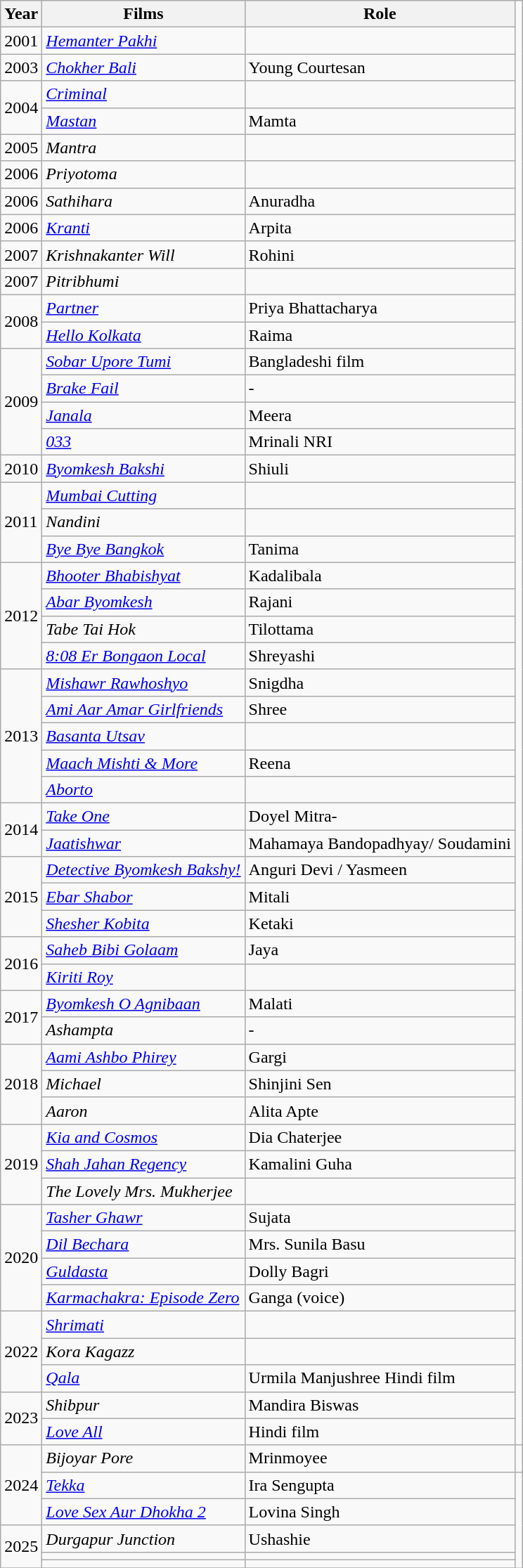<table class="wikitable sortable">
<tr>
<th>Year</th>
<th>Films</th>
<th>Role</th>
</tr>
<tr>
<td>2001</td>
<td><em><a href='#'>Hemanter Pakhi</a></em></td>
<td></td>
</tr>
<tr>
<td rowspan="1">2003</td>
<td><em><a href='#'>Chokher Bali</a></em></td>
<td>Young Courtesan</td>
</tr>
<tr>
<td rowspan="2">2004</td>
<td><em><a href='#'>Criminal</a></em></td>
<td></td>
</tr>
<tr>
<td><em><a href='#'>Mastan</a></em></td>
<td>Mamta</td>
</tr>
<tr>
<td rowspan="1">2005</td>
<td><em>Mantra</em></td>
<td></td>
</tr>
<tr>
<td>2006</td>
<td><em>Priyotoma</em></td>
<td></td>
</tr>
<tr>
<td>2006</td>
<td><em>Sathihara</em></td>
<td>Anuradha</td>
</tr>
<tr>
<td>2006</td>
<td><em><a href='#'>Kranti</a></em></td>
<td>Arpita</td>
</tr>
<tr>
<td>2007</td>
<td><em>Krishnakanter Will</em></td>
<td>Rohini</td>
</tr>
<tr>
<td>2007</td>
<td><em>Pitribhumi</em></td>
<td></td>
</tr>
<tr>
<td rowspan="2">2008</td>
<td><em><a href='#'>Partner</a></em></td>
<td>Priya Bhattacharya</td>
</tr>
<tr>
<td><em><a href='#'>Hello Kolkata</a></em></td>
<td>Raima</td>
</tr>
<tr>
<td rowspan="4">2009</td>
<td><em><a href='#'>Sobar Upore Tumi</a></em></td>
<td>Bangladeshi film</td>
</tr>
<tr>
<td><em><a href='#'>Brake Fail</a></em></td>
<td>-</td>
</tr>
<tr>
<td><em><a href='#'>Janala</a></em></td>
<td>Meera</td>
</tr>
<tr>
<td><em><a href='#'>033</a></em></td>
<td>Mrinali NRI</td>
</tr>
<tr>
<td>2010</td>
<td><em><a href='#'>Byomkesh Bakshi</a></em></td>
<td>Shiuli</td>
</tr>
<tr>
<td rowspan="3">2011</td>
<td><em><a href='#'>Mumbai Cutting</a></em></td>
<td></td>
</tr>
<tr>
<td><em>Nandini</em></td>
<td></td>
</tr>
<tr>
<td><em><a href='#'>Bye Bye Bangkok</a></em></td>
<td>Tanima</td>
</tr>
<tr>
<td rowspan="4">2012</td>
<td><em><a href='#'>Bhooter Bhabishyat</a></em></td>
<td>Kadalibala</td>
</tr>
<tr>
<td><em><a href='#'>Abar Byomkesh</a></em></td>
<td>Rajani</td>
</tr>
<tr>
<td><em>Tabe Tai Hok</em></td>
<td>Tilottama</td>
</tr>
<tr>
<td><a href='#'><em>8:08 Er Bongaon Local</em></a></td>
<td>Shreyashi</td>
</tr>
<tr>
<td rowspan="5">2013</td>
<td><em><a href='#'>Mishawr Rawhoshyo</a></em></td>
<td>Snigdha</td>
</tr>
<tr>
<td><em><a href='#'>Ami Aar Amar Girlfriends</a></em></td>
<td>Shree</td>
</tr>
<tr>
<td><em><a href='#'>Basanta Utsav</a></em></td>
<td></td>
</tr>
<tr>
<td><em><a href='#'>Maach Mishti & More</a></em></td>
<td>Reena</td>
</tr>
<tr>
<td><em><a href='#'>Aborto</a></em></td>
<td></td>
</tr>
<tr>
<td rowspan="2">2014</td>
<td><em><a href='#'>Take One</a></em></td>
<td>Doyel Mitra-</td>
</tr>
<tr>
<td><em><a href='#'>Jaatishwar</a></em></td>
<td>Mahamaya Bandopadhyay/ Soudamini</td>
</tr>
<tr>
<td rowspan="3">2015</td>
<td><em><a href='#'>Detective Byomkesh Bakshy!</a></em></td>
<td>Anguri Devi / Yasmeen</td>
</tr>
<tr>
<td><em><a href='#'>Ebar Shabor</a></em></td>
<td>Mitali</td>
</tr>
<tr>
<td><em><a href='#'>Shesher Kobita</a></em></td>
<td>Ketaki</td>
</tr>
<tr>
<td rowspan="2">2016</td>
<td><em><a href='#'>Saheb Bibi Golaam</a></em></td>
<td>Jaya</td>
</tr>
<tr>
<td><em><a href='#'>Kiriti Roy</a></em></td>
<td></td>
</tr>
<tr>
<td rowspan="2">2017</td>
<td><em><a href='#'>Byomkesh O Agnibaan</a></em></td>
<td>Malati</td>
</tr>
<tr>
<td><em>Ashampta</em></td>
<td>-</td>
</tr>
<tr>
<td rowspan="3">2018</td>
<td><em><a href='#'>Aami Ashbo Phirey</a></em></td>
<td>Gargi</td>
</tr>
<tr>
<td><em>Michael</em></td>
<td>Shinjini Sen</td>
</tr>
<tr>
<td><em>Aaron</em></td>
<td>Alita Apte</td>
</tr>
<tr>
<td rowspan="3">2019</td>
<td><em><a href='#'>Kia and Cosmos</a></em></td>
<td>Dia Chaterjee</td>
</tr>
<tr>
<td><em><a href='#'>Shah Jahan Regency</a></em></td>
<td>Kamalini Guha</td>
</tr>
<tr>
<td><em>The Lovely Mrs. Mukherjee</em></td>
<td></td>
</tr>
<tr>
<td rowspan="4">2020</td>
<td><em><a href='#'>Tasher Ghawr</a></em></td>
<td>Sujata</td>
</tr>
<tr>
<td><em><a href='#'>Dil Bechara</a></em></td>
<td>Mrs. Sunila Basu</td>
</tr>
<tr>
<td><em><a href='#'>Guldasta</a></em></td>
<td>Dolly Bagri</td>
</tr>
<tr>
<td><a href='#'><em>Karmachakra: Episode Zero</em></a></td>
<td>Ganga (voice)</td>
</tr>
<tr>
<td rowspan="3">2022</td>
<td><em><a href='#'>Shrimati</a></em></td>
<td></td>
</tr>
<tr>
<td><em>Kora Kagazz</em></td>
<td></td>
</tr>
<tr>
<td><em><a href='#'>Qala</a></em></td>
<td>Urmila Manjushree Hindi film</td>
</tr>
<tr>
<td rowspan="2">2023</td>
<td><em>Shibpur</em></td>
<td>Mandira Biswas</td>
</tr>
<tr>
<td><em><a href='#'>Love All</a></em></td>
<td>Hindi film</td>
</tr>
<tr>
<td rowspan="3">2024</td>
<td><em>Bijoyar Pore</em></td>
<td>Mrinmoyee</td>
<td></td>
</tr>
<tr>
<td><em><a href='#'>Tekka</a></em></td>
<td>Ira Sengupta</td>
</tr>
<tr>
<td><em><a href='#'>Love Sex Aur Dhokha 2</a></em></td>
<td>Lovina Singh</td>
</tr>
<tr>
<td rowspan="3">2025</td>
<td><em>Durgapur Junction</em></td>
<td>Ushashie</td>
</tr>
<tr>
<td></td>
<td></td>
</tr>
<tr>
<td></td>
<td></td>
</tr>
<tr>
</tr>
</table>
